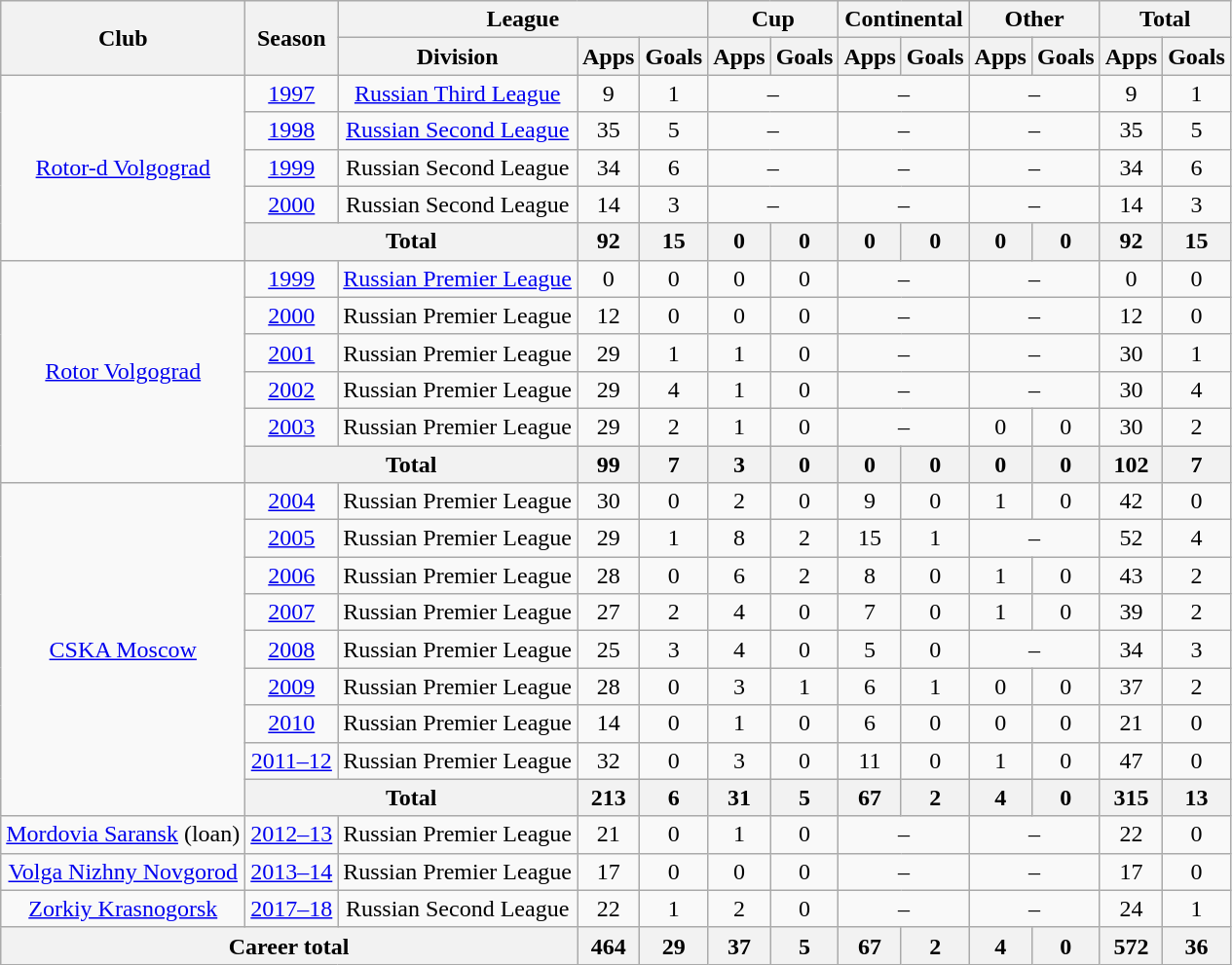<table class="wikitable" style="text-align: center;">
<tr>
<th rowspan=2>Club</th>
<th rowspan=2>Season</th>
<th colspan=3>League</th>
<th colspan=2>Cup</th>
<th colspan=2>Continental</th>
<th colspan=2>Other</th>
<th colspan=2>Total</th>
</tr>
<tr>
<th>Division</th>
<th>Apps</th>
<th>Goals</th>
<th>Apps</th>
<th>Goals</th>
<th>Apps</th>
<th>Goals</th>
<th>Apps</th>
<th>Goals</th>
<th>Apps</th>
<th>Goals</th>
</tr>
<tr>
<td rowspan="5"><a href='#'>Rotor-d Volgograd</a></td>
<td><a href='#'>1997</a></td>
<td><a href='#'>Russian Third League</a></td>
<td>9</td>
<td>1</td>
<td colspan=2>–</td>
<td colspan=2>–</td>
<td colspan=2>–</td>
<td>9</td>
<td>1</td>
</tr>
<tr>
<td><a href='#'>1998</a></td>
<td><a href='#'>Russian Second League</a></td>
<td>35</td>
<td>5</td>
<td colspan=2>–</td>
<td colspan=2>–</td>
<td colspan=2>–</td>
<td>35</td>
<td>5</td>
</tr>
<tr>
<td><a href='#'>1999</a></td>
<td>Russian Second League</td>
<td>34</td>
<td>6</td>
<td colspan=2>–</td>
<td colspan=2>–</td>
<td colspan=2>–</td>
<td>34</td>
<td>6</td>
</tr>
<tr>
<td><a href='#'>2000</a></td>
<td>Russian Second League</td>
<td>14</td>
<td>3</td>
<td colspan=2>–</td>
<td colspan=2>–</td>
<td colspan=2>–</td>
<td>14</td>
<td>3</td>
</tr>
<tr>
<th colspan=2>Total</th>
<th>92</th>
<th>15</th>
<th>0</th>
<th>0</th>
<th>0</th>
<th>0</th>
<th>0</th>
<th>0</th>
<th>92</th>
<th>15</th>
</tr>
<tr>
<td rowspan="6"><a href='#'>Rotor Volgograd</a></td>
<td><a href='#'>1999</a></td>
<td><a href='#'>Russian Premier League</a></td>
<td>0</td>
<td>0</td>
<td>0</td>
<td>0</td>
<td colspan=2>–</td>
<td colspan=2>–</td>
<td>0</td>
<td>0</td>
</tr>
<tr>
<td><a href='#'>2000</a></td>
<td>Russian Premier League</td>
<td>12</td>
<td>0</td>
<td>0</td>
<td>0</td>
<td colspan=2>–</td>
<td colspan=2>–</td>
<td>12</td>
<td>0</td>
</tr>
<tr>
<td><a href='#'>2001</a></td>
<td>Russian Premier League</td>
<td>29</td>
<td>1</td>
<td>1</td>
<td>0</td>
<td colspan=2>–</td>
<td colspan=2>–</td>
<td>30</td>
<td>1</td>
</tr>
<tr>
<td><a href='#'>2002</a></td>
<td>Russian Premier League</td>
<td>29</td>
<td>4</td>
<td>1</td>
<td>0</td>
<td colspan=2>–</td>
<td colspan=2>–</td>
<td>30</td>
<td>4</td>
</tr>
<tr>
<td><a href='#'>2003</a></td>
<td>Russian Premier League</td>
<td>29</td>
<td>2</td>
<td>1</td>
<td>0</td>
<td colspan=2>–</td>
<td>0</td>
<td>0</td>
<td>30</td>
<td>2</td>
</tr>
<tr>
<th colspan=2>Total</th>
<th>99</th>
<th>7</th>
<th>3</th>
<th>0</th>
<th>0</th>
<th>0</th>
<th>0</th>
<th>0</th>
<th>102</th>
<th>7</th>
</tr>
<tr>
<td rowspan="9"><a href='#'>CSKA Moscow</a></td>
<td><a href='#'>2004</a></td>
<td>Russian Premier League</td>
<td>30</td>
<td>0</td>
<td>2</td>
<td>0</td>
<td>9</td>
<td>0</td>
<td>1</td>
<td>0</td>
<td>42</td>
<td>0</td>
</tr>
<tr>
<td><a href='#'>2005</a></td>
<td>Russian Premier League</td>
<td>29</td>
<td>1</td>
<td>8</td>
<td>2</td>
<td>15</td>
<td>1</td>
<td colspan=2>–</td>
<td>52</td>
<td>4</td>
</tr>
<tr>
<td><a href='#'>2006</a></td>
<td>Russian Premier League</td>
<td>28</td>
<td>0</td>
<td>6</td>
<td>2</td>
<td>8</td>
<td>0</td>
<td>1</td>
<td>0</td>
<td>43</td>
<td>2</td>
</tr>
<tr>
<td><a href='#'>2007</a></td>
<td>Russian Premier League</td>
<td>27</td>
<td>2</td>
<td>4</td>
<td>0</td>
<td>7</td>
<td>0</td>
<td>1</td>
<td>0</td>
<td>39</td>
<td>2</td>
</tr>
<tr>
<td><a href='#'>2008</a></td>
<td>Russian Premier League</td>
<td>25</td>
<td>3</td>
<td>4</td>
<td>0</td>
<td>5</td>
<td>0</td>
<td colspan=2>–</td>
<td>34</td>
<td>3</td>
</tr>
<tr>
<td><a href='#'>2009</a></td>
<td>Russian Premier League</td>
<td>28</td>
<td>0</td>
<td>3</td>
<td>1</td>
<td>6</td>
<td>1</td>
<td>0</td>
<td>0</td>
<td>37</td>
<td>2</td>
</tr>
<tr>
<td><a href='#'>2010</a></td>
<td>Russian Premier League</td>
<td>14</td>
<td>0</td>
<td>1</td>
<td>0</td>
<td>6</td>
<td>0</td>
<td>0</td>
<td>0</td>
<td>21</td>
<td>0</td>
</tr>
<tr>
<td><a href='#'>2011–12</a></td>
<td>Russian Premier League</td>
<td>32</td>
<td>0</td>
<td>3</td>
<td>0</td>
<td>11</td>
<td>0</td>
<td>1</td>
<td>0</td>
<td>47</td>
<td>0</td>
</tr>
<tr>
<th colspan=2>Total</th>
<th>213</th>
<th>6</th>
<th>31</th>
<th>5</th>
<th>67</th>
<th>2</th>
<th>4</th>
<th>0</th>
<th>315</th>
<th>13</th>
</tr>
<tr>
<td><a href='#'>Mordovia Saransk</a> (loan)</td>
<td><a href='#'>2012–13</a></td>
<td>Russian Premier League</td>
<td>21</td>
<td>0</td>
<td>1</td>
<td>0</td>
<td colspan=2>–</td>
<td colspan=2>–</td>
<td>22</td>
<td>0</td>
</tr>
<tr>
<td><a href='#'>Volga Nizhny Novgorod</a></td>
<td><a href='#'>2013–14</a></td>
<td>Russian Premier League</td>
<td>17</td>
<td>0</td>
<td>0</td>
<td>0</td>
<td colspan=2>–</td>
<td colspan=2>–</td>
<td>17</td>
<td>0</td>
</tr>
<tr>
<td><a href='#'>Zorkiy Krasnogorsk</a></td>
<td><a href='#'>2017–18</a></td>
<td>Russian Second League</td>
<td>22</td>
<td>1</td>
<td>2</td>
<td>0</td>
<td colspan=2>–</td>
<td colspan=2>–</td>
<td>24</td>
<td>1</td>
</tr>
<tr>
<th colspan=3>Career total</th>
<th>464</th>
<th>29</th>
<th>37</th>
<th>5</th>
<th>67</th>
<th>2</th>
<th>4</th>
<th>0</th>
<th>572</th>
<th>36</th>
</tr>
</table>
